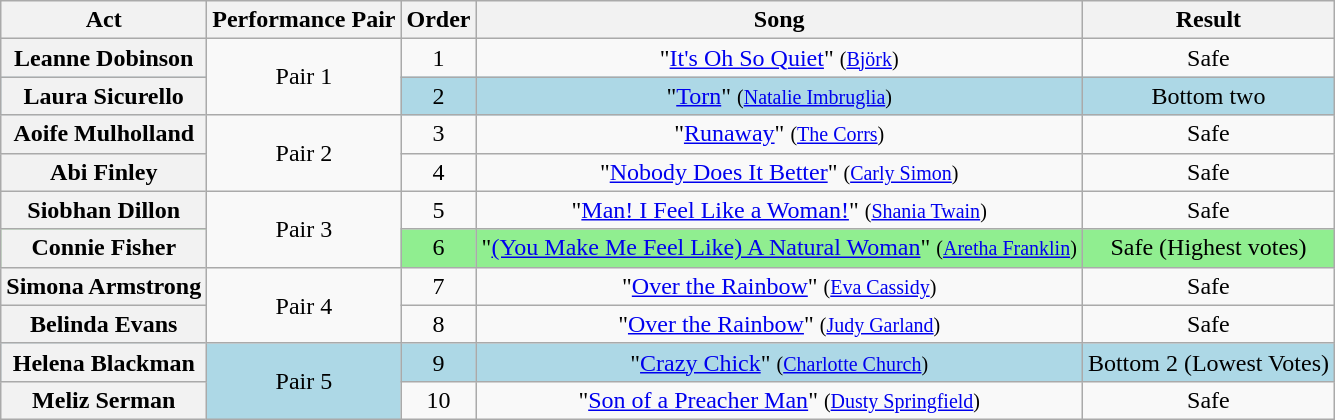<table class="wikitable plainrowheaders" style="text-align:center;">
<tr>
<th scope="col">Act</th>
<th scope="col">Performance Pair</th>
<th scope="col">Order</th>
<th scope="col">Song</th>
<th scope="col">Result</th>
</tr>
<tr>
<th scope="row">Leanne Dobinson</th>
<td rowspan="2">Pair 1</td>
<td>1</td>
<td>"<a href='#'>It's Oh So Quiet</a>" <small>(<a href='#'>Björk</a>)</small></td>
<td>Safe</td>
</tr>
<tr style = "background:lightblue">
<th scope="row">Laura Sicurello</th>
<td>2</td>
<td>"<a href='#'>Torn</a>" <small>(<a href='#'>Natalie Imbruglia</a>)</small></td>
<td>Bottom two</td>
</tr>
<tr>
<th scope="row">Aoife Mulholland</th>
<td rowspan="2">Pair 2</td>
<td>3</td>
<td>"<a href='#'>Runaway</a>" <small>(<a href='#'>The Corrs</a>)</small></td>
<td>Safe</td>
</tr>
<tr>
<th scope="row">Abi Finley</th>
<td>4</td>
<td>"<a href='#'>Nobody Does It Better</a>" <small>(<a href='#'>Carly Simon</a>)</small></td>
<td>Safe</td>
</tr>
<tr>
<th scope="row">Siobhan Dillon</th>
<td rowspan="2">Pair 3</td>
<td>5</td>
<td>"<a href='#'>Man! I Feel Like a Woman!</a>" <small>(<a href='#'>Shania Twain</a>)</small></td>
<td>Safe</td>
</tr>
<tr style="background:lightgreen;">
<th scope="row">Connie Fisher</th>
<td>6</td>
<td>"<a href='#'>(You Make Me Feel Like) A Natural Woman</a>" <small>(<a href='#'>Aretha Franklin</a>)</small></td>
<td>Safe (Highest votes)</td>
</tr>
<tr>
<th scope="row">Simona Armstrong</th>
<td rowspan="2">Pair 4</td>
<td>7</td>
<td>"<a href='#'>Over the Rainbow</a>" <small>(<a href='#'>Eva Cassidy</a>)</small></td>
<td>Safe</td>
</tr>
<tr>
<th scope="row">Belinda Evans</th>
<td>8</td>
<td>"<a href='#'>Over the Rainbow</a>" <small>(<a href='#'>Judy Garland</a>)</small></td>
<td>Safe</td>
</tr>
<tr style="background:lightblue;">
<th scope="row">Helena Blackman</th>
<td rowspan="2">Pair 5</td>
<td>9</td>
<td>"<a href='#'>Crazy Chick</a>"  <small>(<a href='#'>Charlotte Church</a>)</small></td>
<td>Bottom 2 (Lowest Votes)</td>
</tr>
<tr>
<th scope="row">Meliz Serman</th>
<td>10</td>
<td>"<a href='#'>Son of a Preacher Man</a>" <small>(<a href='#'>Dusty Springfield</a>)</small></td>
<td>Safe</td>
</tr>
</table>
